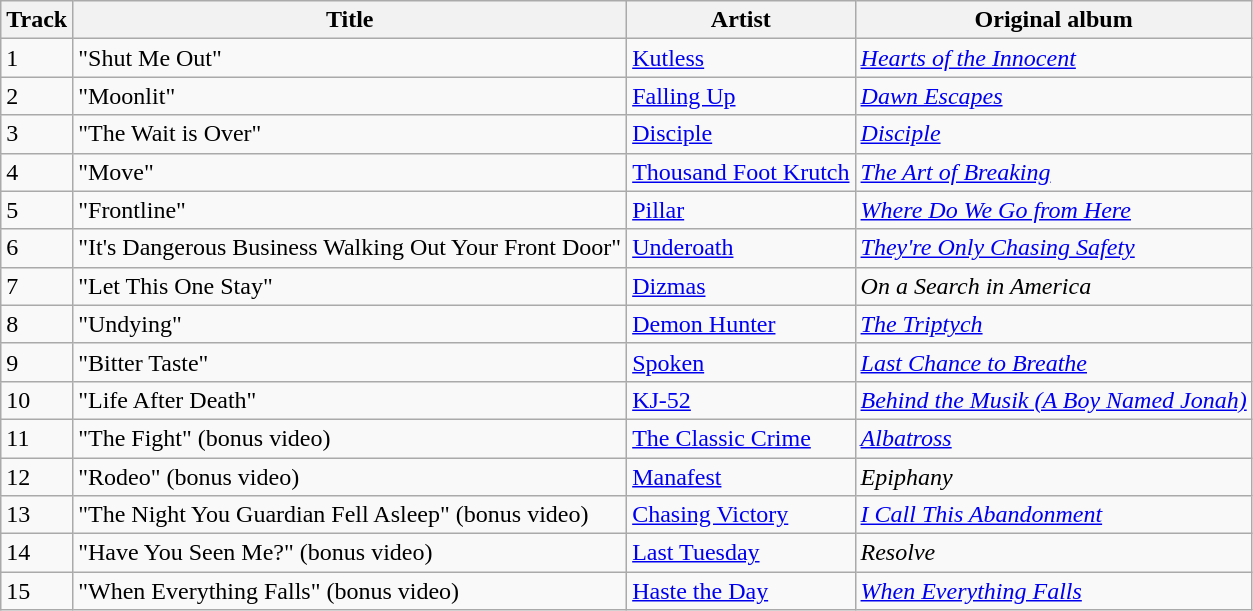<table class="wikitable">
<tr>
<th>Track</th>
<th>Title</th>
<th>Artist</th>
<th>Original album</th>
</tr>
<tr style="text-align:left; vertical-align:top;">
<td>1</td>
<td>"Shut Me Out"</td>
<td><a href='#'>Kutless</a></td>
<td><em><a href='#'>Hearts of the Innocent</a></em></td>
</tr>
<tr style="text-align:left; vertical-align:top;">
<td>2</td>
<td>"Moonlit"</td>
<td><a href='#'>Falling Up</a></td>
<td><em><a href='#'>Dawn Escapes</a></em></td>
</tr>
<tr>
<td>3</td>
<td>"The Wait is Over"</td>
<td><a href='#'>Disciple</a></td>
<td><em><a href='#'>Disciple</a></em></td>
</tr>
<tr style="text-align:left; vertical-align:top;">
<td>4</td>
<td>"Move"</td>
<td><a href='#'>Thousand Foot Krutch</a></td>
<td><em><a href='#'>The Art of Breaking</a></em></td>
</tr>
<tr>
<td>5</td>
<td>"Frontline"</td>
<td><a href='#'>Pillar</a></td>
<td><em><a href='#'>Where Do We Go from Here</a></em></td>
</tr>
<tr style="text-align:left; vertical-align:top;">
<td>6</td>
<td>"It's Dangerous Business Walking Out Your Front Door"</td>
<td><a href='#'>Underoath</a></td>
<td><em><a href='#'>They're Only Chasing Safety</a></em></td>
</tr>
<tr style="text-align:left; vertical-align:top;">
<td>7</td>
<td>"Let This One Stay"</td>
<td><a href='#'>Dizmas</a></td>
<td><em>On a Search in America</em></td>
</tr>
<tr style="text-align:left; vertical-align:top;">
<td>8</td>
<td>"Undying"</td>
<td><a href='#'>Demon Hunter</a></td>
<td><em><a href='#'>The Triptych</a></em></td>
</tr>
<tr>
<td>9</td>
<td>"Bitter Taste"</td>
<td><a href='#'>Spoken</a></td>
<td><em><a href='#'>Last Chance to Breathe</a></em></td>
</tr>
<tr style="text-align:left; vertical-align:top;">
<td>10</td>
<td>"Life After Death"</td>
<td><a href='#'>KJ-52</a></td>
<td><em><a href='#'>Behind the Musik (A Boy Named Jonah)</a></em></td>
</tr>
<tr>
<td>11</td>
<td>"The Fight" (bonus video)</td>
<td><a href='#'>The Classic Crime</a></td>
<td><em><a href='#'>Albatross</a></em></td>
</tr>
<tr style="text-align:left; vertical-align:top;">
<td>12</td>
<td>"Rodeo" (bonus video)</td>
<td><a href='#'>Manafest</a></td>
<td><em>Epiphany</em></td>
</tr>
<tr style="text-align:left; vertical-align:top;">
<td>13</td>
<td>"The Night You Guardian Fell Asleep" (bonus video)</td>
<td><a href='#'>Chasing Victory</a></td>
<td><em><a href='#'>I Call This Abandonment</a></em></td>
</tr>
<tr style="text-align:left; vertical-align:top;">
<td>14</td>
<td>"Have You Seen Me?" (bonus video)</td>
<td><a href='#'>Last Tuesday</a></td>
<td><em>Resolve</em></td>
</tr>
<tr style="text-align:left; vertical-align:top;">
<td>15</td>
<td>"When Everything Falls" (bonus video)</td>
<td><a href='#'>Haste the Day</a></td>
<td><em><a href='#'>When Everything Falls</a></em></td>
</tr>
</table>
